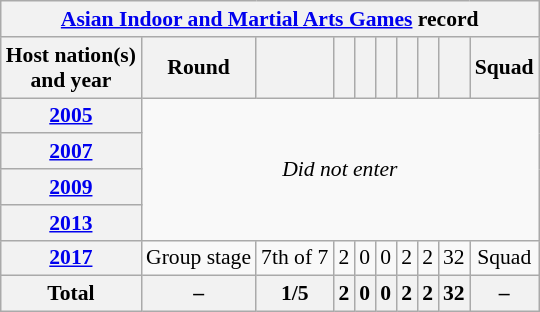<table class="wikitable" style="font-size:90%; text-align:center;">
<tr>
<th colspan=10><a href='#'>Asian Indoor and Martial Arts Games</a> record</th>
</tr>
<tr>
<th scope="col">Host nation(s)<br>and year</th>
<th scope="col">Round</th>
<th scope="col"></th>
<th scope="col"></th>
<th scope="col"></th>
<th scope="col"></th>
<th scope="col"></th>
<th scope="col"></th>
<th scope="col"></th>
<th scope="col">Squad</th>
</tr>
<tr>
<th scope="row"> <a href='#'>2005</a></th>
<td colspan="9" rowspan="4"><em>Did not enter</em></td>
</tr>
<tr>
<th scope="row"> <a href='#'>2007</a></th>
</tr>
<tr>
<th scope="row"> <a href='#'>2009</a></th>
</tr>
<tr>
<th scope="row"> <a href='#'>2013</a></th>
</tr>
<tr>
<th scope="row"> <a href='#'>2017</a></th>
<td>Group stage</td>
<td>7th of 7</td>
<td>2</td>
<td>0</td>
<td>0</td>
<td>2</td>
<td>2</td>
<td>32</td>
<td>Squad</td>
</tr>
<tr>
<th>Total</th>
<th>–</th>
<th>1/5</th>
<th>2</th>
<th>0</th>
<th>0</th>
<th>2</th>
<th>2</th>
<th>32</th>
<th>–</th>
</tr>
</table>
